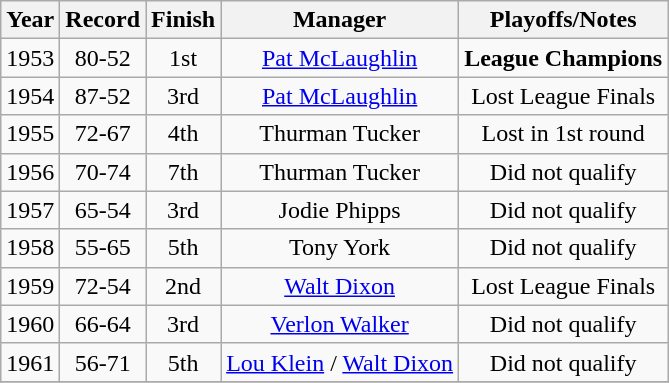<table class="wikitable" style="text-align:center">
<tr>
<th>Year</th>
<th>Record</th>
<th>Finish</th>
<th>Manager</th>
<th>Playoffs/Notes</th>
</tr>
<tr align=center>
<td>1953</td>
<td>80-52</td>
<td>1st</td>
<td><a href='#'>Pat McLaughlin</a></td>
<td><strong>League Champions</strong></td>
</tr>
<tr align=center>
<td>1954</td>
<td>87-52</td>
<td>3rd</td>
<td><a href='#'>Pat McLaughlin</a></td>
<td>Lost League Finals</td>
</tr>
<tr align=center>
<td>1955</td>
<td>72-67</td>
<td>4th</td>
<td>Thurman Tucker</td>
<td>Lost in 1st round</td>
</tr>
<tr align=center>
<td>1956</td>
<td>70-74</td>
<td>7th</td>
<td>Thurman Tucker</td>
<td>Did not qualify</td>
</tr>
<tr align=center>
<td>1957</td>
<td>65-54</td>
<td>3rd</td>
<td>Jodie Phipps</td>
<td>Did not qualify</td>
</tr>
<tr align=center>
<td>1958</td>
<td>55-65</td>
<td>5th</td>
<td>Tony York</td>
<td>Did not qualify</td>
</tr>
<tr align=center>
<td>1959</td>
<td>72-54</td>
<td>2nd</td>
<td><a href='#'>Walt Dixon</a></td>
<td>Lost League Finals</td>
</tr>
<tr align=center>
<td>1960</td>
<td>66-64</td>
<td>3rd</td>
<td><a href='#'>Verlon Walker</a></td>
<td>Did not qualify</td>
</tr>
<tr align=center>
<td>1961</td>
<td>56-71</td>
<td>5th</td>
<td><a href='#'>Lou Klein</a> / <a href='#'>Walt Dixon</a></td>
<td>Did not qualify</td>
</tr>
<tr align=center>
</tr>
</table>
